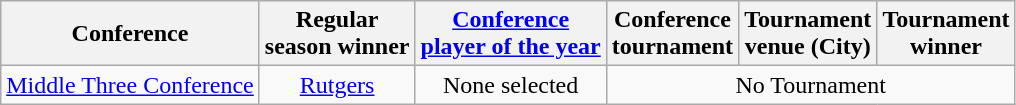<table class="wikitable" style="text-align:center;">
<tr>
<th>Conference</th>
<th>Regular <br> season winner</th>
<th><a href='#'>Conference <br> player of the year</a></th>
<th>Conference <br> tournament</th>
<th>Tournament <br> venue (City)</th>
<th>Tournament <br> winner</th>
</tr>
<tr>
<td><a href='#'>Middle Three Conference</a></td>
<td><a href='#'>Rutgers</a></td>
<td>None selected</td>
<td colspan=3>No Tournament</td>
</tr>
</table>
